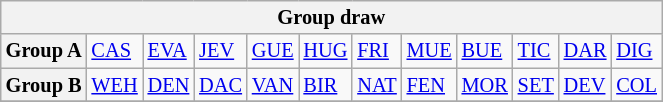<table class="wikitable" style="text-align:center; font-size:85%">
<tr>
<th colspan="12">Group draw</th>
</tr>
<tr>
<th>Group A</th>
<td align="left"> <a href='#'>CAS</a></td>
<td align="left"> <a href='#'>EVA</a></td>
<td align="left"> <a href='#'>JEV</a></td>
<td align="left"> <a href='#'>GUE</a></td>
<td align="left"> <a href='#'>HUG</a></td>
<td align="left"> <a href='#'>FRI</a></td>
<td align="left"> <a href='#'>MUE</a></td>
<td align="left"> <a href='#'>BUE</a></td>
<td align="left"> <a href='#'>TIC</a></td>
<td align="left"> <a href='#'>DAR</a></td>
<td align="left"> <a href='#'>DIG</a></td>
</tr>
<tr>
<th>Group B</th>
<td align="left"> <a href='#'>WEH</a></td>
<td align="left"> <a href='#'>DEN</a></td>
<td align="left"> <a href='#'>DAC</a></td>
<td align="left"> <a href='#'>VAN</a></td>
<td align="left"> <a href='#'>BIR</a></td>
<td align="left"> <a href='#'>NAT</a></td>
<td align="left"> <a href='#'>FEN</a></td>
<td align="left"> <a href='#'>MOR</a></td>
<td align="left"> <a href='#'>SET</a></td>
<td align="left"> <a href='#'>DEV</a></td>
<td align="left"> <a href='#'>COL</a></td>
</tr>
<tr>
</tr>
</table>
